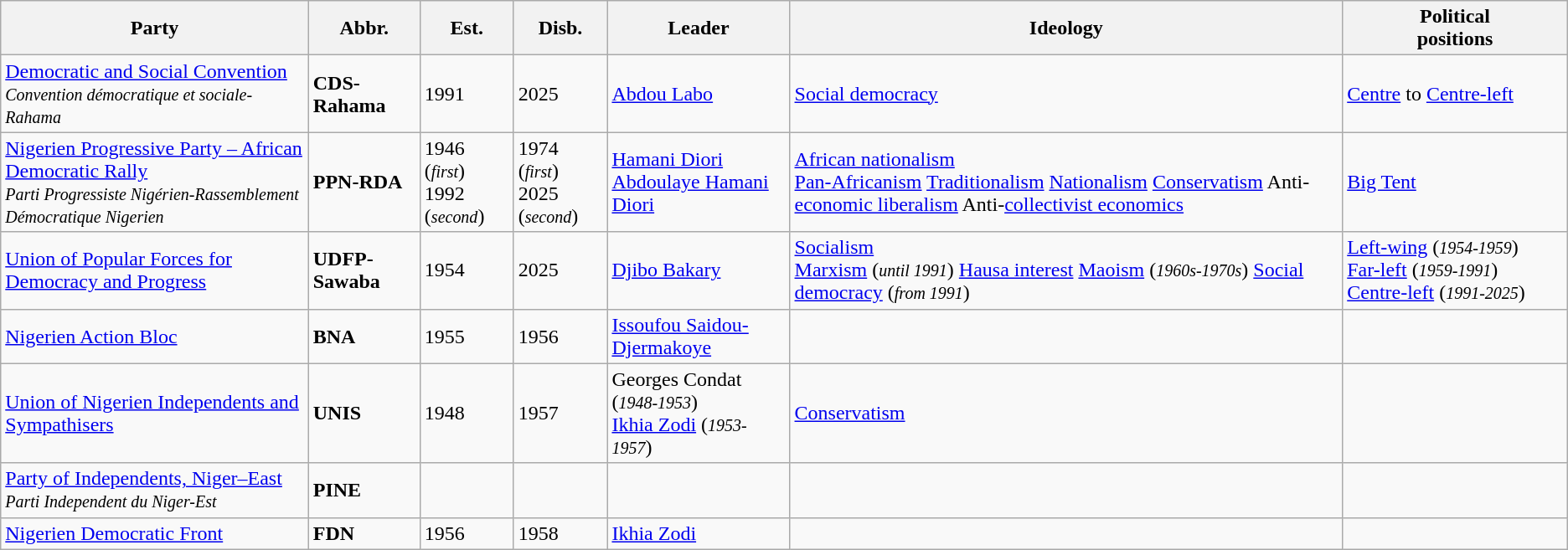<table class="wikitable">
<tr>
<th>Party</th>
<th>Abbr.</th>
<th>Est.</th>
<th>Disb.</th>
<th>Leader</th>
<th>Ideology</th>
<th>Political<br>positions</th>
</tr>
<tr>
<td><a href='#'>Democratic and Social Convention</a><br><em><small>Convention démocratique et sociale-Rahama</small></em></td>
<td><strong>CDS-Rahama</strong></td>
<td>1991</td>
<td>2025</td>
<td><a href='#'>Abdou Labo</a></td>
<td><a href='#'>Social democracy</a></td>
<td><a href='#'>Centre</a> to <a href='#'>Centre-left</a></td>
</tr>
<tr>
<td><a href='#'>Nigerien Progressive Party – African Democratic Rally</a><br><em><small>Parti Progressiste Nigérien-Rassemblement Démocratique Nigerien</small></em></td>
<td><strong>PPN-RDA</strong></td>
<td>1946 (<small><em>first</em></small>)<br>1992 (<em><small>second</small></em>)</td>
<td>1974 (<em><small>first</small></em>)<br>2025 (<em><small>second</small></em>)</td>
<td><a href='#'>Hamani Diori</a><br><a href='#'>Abdoulaye Hamani Diori</a></td>
<td><a href='#'>African nationalism</a><br><a href='#'>Pan-Africanism</a>
<a href='#'>Traditionalism</a>
<a href='#'>Nationalism</a>
<a href='#'>Conservatism</a>
Anti-<a href='#'>economic liberalism</a>
Anti-<a href='#'>collectivist economics</a></td>
<td><a href='#'>Big Tent</a></td>
</tr>
<tr>
<td><a href='#'>Union of Popular Forces for Democracy and Progress</a></td>
<td><strong>UDFP-Sawaba</strong></td>
<td>1954</td>
<td>2025</td>
<td><a href='#'>Djibo Bakary</a></td>
<td><a href='#'>Socialism</a><br><a href='#'>Marxism</a> (<small><em>until 1991</em></small>)
<a href='#'>Hausa interest</a>
<a href='#'>Maoism</a> (<em><small>1960s-1970s</small></em>)
<a href='#'>Social democracy</a> (<em><small>from 1991</small></em>)</td>
<td><a href='#'>Left-wing</a> (<em><small>1954-1959</small></em>)<br><a href='#'>Far-left</a> (<em><small>1959-1991</small></em>)
<a href='#'>Centre-left</a> (<small><em>1991-2025</em></small>)</td>
</tr>
<tr>
<td><a href='#'>Nigerien Action Bloc</a></td>
<td><strong>BNA</strong></td>
<td>1955</td>
<td>1956</td>
<td><a href='#'>Issoufou Saidou-Djermakoye</a></td>
<td></td>
<td></td>
</tr>
<tr>
<td><a href='#'>Union of Nigerien Independents and Sympathisers</a></td>
<td><strong>UNIS</strong></td>
<td>1948</td>
<td>1957</td>
<td>Georges Condat (<em><small>1948-1953</small></em>)<br><a href='#'>Ikhia Zodi</a> (<em><small>1953-1957</small></em>)</td>
<td><a href='#'>Conservatism</a></td>
<td></td>
</tr>
<tr>
<td><a href='#'>Party of Independents, Niger–East</a><br><em><small>Parti Independent du Niger-Est</small></em></td>
<td><strong>PINE</strong></td>
<td></td>
<td></td>
<td></td>
<td></td>
<td></td>
</tr>
<tr>
<td><a href='#'>Nigerien Democratic Front</a></td>
<td><strong>FDN</strong></td>
<td>1956</td>
<td>1958</td>
<td><a href='#'>Ikhia Zodi</a></td>
<td></td>
<td></td>
</tr>
</table>
